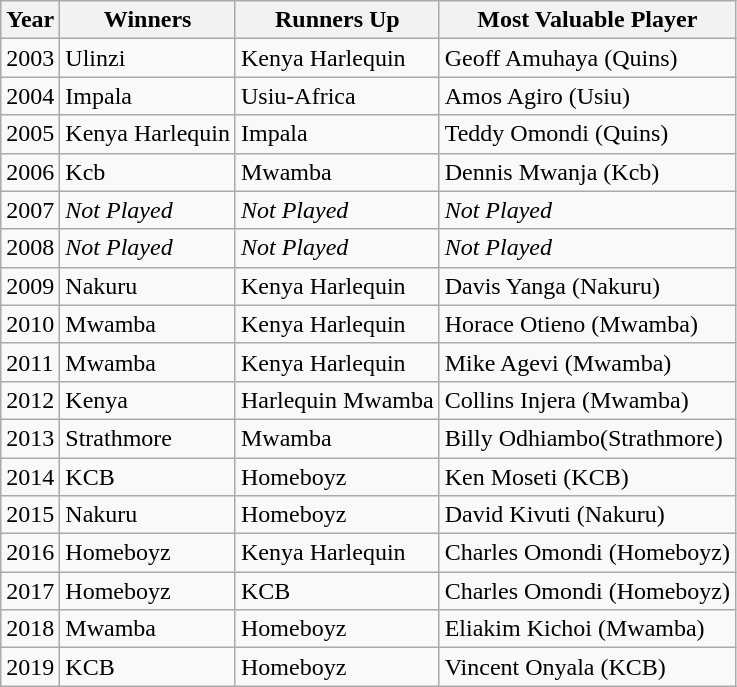<table class="wikitable">
<tr>
<th>Year</th>
<th>Winners</th>
<th>Runners Up</th>
<th>Most Valuable Player</th>
</tr>
<tr>
<td>2003</td>
<td>Ulinzi</td>
<td>Kenya Harlequin</td>
<td>Geoff Amuhaya (Quins)</td>
</tr>
<tr>
<td>2004</td>
<td>Impala</td>
<td>Usiu-Africa</td>
<td>Amos Agiro (Usiu)</td>
</tr>
<tr>
<td>2005</td>
<td>Kenya Harlequin</td>
<td>Impala</td>
<td>Teddy Omondi (Quins)</td>
</tr>
<tr>
<td>2006</td>
<td>Kcb</td>
<td>Mwamba</td>
<td>Dennis Mwanja (Kcb)</td>
</tr>
<tr>
<td>2007</td>
<td><em>Not Played</em></td>
<td><em>Not Played</em></td>
<td><em>Not Played</em></td>
</tr>
<tr>
<td>2008</td>
<td><em>Not Played</em></td>
<td><em>Not Played</em></td>
<td><em>Not Played</em></td>
</tr>
<tr>
<td>2009</td>
<td>Nakuru</td>
<td>Kenya Harlequin</td>
<td>Davis Yanga (Nakuru)</td>
</tr>
<tr>
<td>2010</td>
<td>Mwamba</td>
<td>Kenya Harlequin</td>
<td>Horace Otieno (Mwamba)</td>
</tr>
<tr>
<td>2011</td>
<td>Mwamba</td>
<td>Kenya Harlequin</td>
<td>Mike Agevi (Mwamba)</td>
</tr>
<tr>
<td>2012</td>
<td>Kenya</td>
<td>Harlequin Mwamba</td>
<td>Collins Injera (Mwamba)</td>
</tr>
<tr>
<td>2013</td>
<td>Strathmore</td>
<td>Mwamba</td>
<td>Billy Odhiambo(Strathmore)</td>
</tr>
<tr>
<td>2014</td>
<td>KCB</td>
<td>Homeboyz</td>
<td>Ken Moseti (KCB)</td>
</tr>
<tr>
<td>2015</td>
<td>Nakuru</td>
<td>Homeboyz</td>
<td>David Kivuti (Nakuru)</td>
</tr>
<tr>
<td>2016</td>
<td>Homeboyz</td>
<td>Kenya Harlequin</td>
<td>Charles Omondi (Homeboyz)</td>
</tr>
<tr>
<td>2017</td>
<td>Homeboyz</td>
<td>KCB</td>
<td>Charles Omondi (Homeboyz)</td>
</tr>
<tr>
<td>2018</td>
<td>Mwamba</td>
<td>Homeboyz</td>
<td>Eliakim Kichoi (Mwamba)</td>
</tr>
<tr>
<td>2019</td>
<td>KCB</td>
<td>Homeboyz</td>
<td>Vincent Onyala (KCB)</td>
</tr>
</table>
